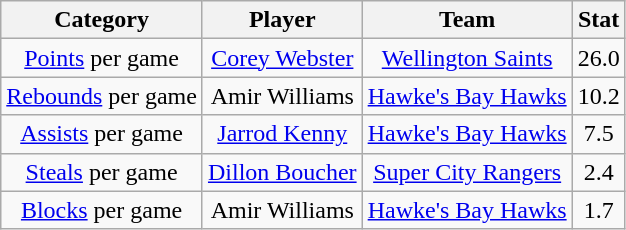<table class="wikitable" style="text-align:center">
<tr>
<th>Category</th>
<th>Player</th>
<th>Team</th>
<th>Stat</th>
</tr>
<tr>
<td><a href='#'>Points</a> per game</td>
<td><a href='#'>Corey Webster</a></td>
<td><a href='#'>Wellington Saints</a></td>
<td>26.0</td>
</tr>
<tr>
<td><a href='#'>Rebounds</a> per game</td>
<td>Amir Williams</td>
<td><a href='#'>Hawke's Bay Hawks</a></td>
<td>10.2</td>
</tr>
<tr>
<td><a href='#'>Assists</a> per game</td>
<td><a href='#'>Jarrod Kenny</a></td>
<td><a href='#'>Hawke's Bay Hawks</a></td>
<td>7.5</td>
</tr>
<tr>
<td><a href='#'>Steals</a> per game</td>
<td><a href='#'>Dillon Boucher</a></td>
<td><a href='#'>Super City Rangers</a></td>
<td>2.4</td>
</tr>
<tr>
<td><a href='#'>Blocks</a> per game</td>
<td>Amir Williams</td>
<td><a href='#'>Hawke's Bay Hawks</a></td>
<td>1.7</td>
</tr>
</table>
